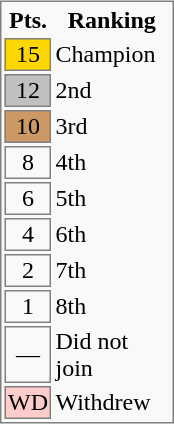<table bgcolor=#F9F9F9 style="float: right; border: 1px solid gray; margin: .46em 0 0 .2em;">
<tr>
<th width="25px">Pts.</th>
<th width="75px">Ranking</th>
</tr>
<tr>
<td bgcolor=gold align=center style="border: 1px solid gray;">15</td>
<td>Champion</td>
</tr>
<tr>
<td bgcolor=silver align=center style="border: 1px solid gray;">12</td>
<td>2nd</td>
</tr>
<tr>
<td bgcolor=#CC9966 align=center style="border: 1px solid gray;">10</td>
<td>3rd</td>
</tr>
<tr>
<td align=center style="border: 1px solid gray;">8</td>
<td>4th</td>
</tr>
<tr>
<td align=center style="border: 1px solid gray;">6</td>
<td>5th</td>
</tr>
<tr>
<td align=center style="border: 1px solid gray;">4</td>
<td>6th</td>
</tr>
<tr>
<td align=center style="border: 1px solid gray;">2</td>
<td>7th</td>
</tr>
<tr>
<td align=center style="border: 1px solid gray;">1</td>
<td>8th</td>
</tr>
<tr>
<td align=center style="border: 1px solid gray;">—</td>
<td>Did not join</td>
</tr>
<tr>
<td bgcolor=#FFCCCC align=center style="border: 1px solid gray;">WD</td>
<td>Withdrew</td>
</tr>
</table>
